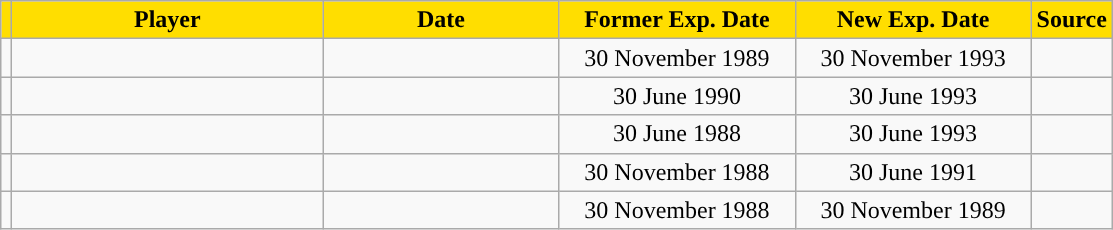<table class="wikitable sortable">
<tr>
<th style="background:#FFDE00"></th>
<th width=200 style="background:#FFDE00">Player</th>
<th width=150 style="background:#FFDE00">Date</th>
<th width=150 style="background:#FFDE00">Former Exp. Date</th>
<th width=150 style="background:#FFDE00">New Exp. Date</th>
<th style="background:#FFDE00">Source</th>
</tr>
<tr>
<td align=center></td>
<td></td>
<td align=center></td>
<td align=center>30 November 1989</td>
<td align=center>30 November 1993</td>
<td align=center></td>
</tr>
<tr>
<td align=center></td>
<td></td>
<td align=center></td>
<td align=center>30 June 1990</td>
<td align=center>30 June 1993</td>
<td align=center></td>
</tr>
<tr>
<td align=center></td>
<td></td>
<td align=center></td>
<td align=center>30 June 1988</td>
<td align=center>30 June 1993</td>
<td align=center></td>
</tr>
<tr>
<td align=center></td>
<td></td>
<td align=center></td>
<td align=center>30 November 1988</td>
<td align=center>30 June 1991</td>
<td align=center></td>
</tr>
<tr>
<td align=center></td>
<td></td>
<td align=center></td>
<td align=center>30 November 1988</td>
<td align=center>30 November 1989</td>
<td align=center></td>
</tr>
</table>
